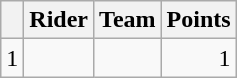<table class="wikitable">
<tr>
<th></th>
<th>Rider</th>
<th>Team</th>
<th>Points</th>
</tr>
<tr>
<td>1</td>
<td></td>
<td></td>
<td align=right>1</td>
</tr>
</table>
